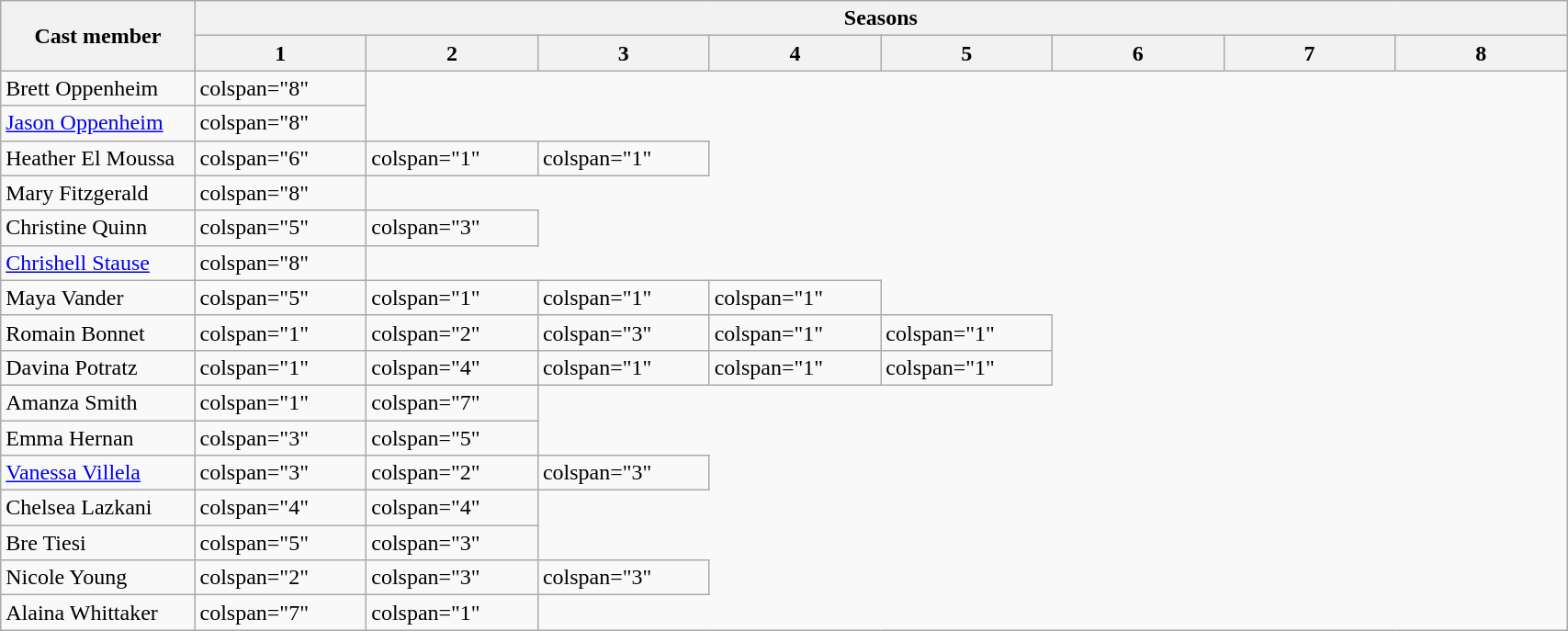<table class="wikitable plainrowheaders" style="width:90%;">
<tr>
<th rowspan="2" style="width:10%;">Cast member</th>
<th colspan="8">Seasons</th>
</tr>
<tr>
<th style="width:10%;">1</th>
<th style="width:10%;">2</th>
<th style="width:10%;">3</th>
<th style="width:10%;">4</th>
<th style="width:10%;">5</th>
<th style="width:10%;">6</th>
<th style="width:10%;">7</th>
<th style="width:10%;">8</th>
</tr>
<tr>
<td>Brett Oppenheim</td>
<td>colspan="8" </td>
</tr>
<tr>
<td nowrap><a href='#'>Jason Oppenheim</a></td>
<td>colspan="8" </td>
</tr>
<tr>
<td nowrap="">Heather El Moussa</td>
<td>colspan="6" </td>
<td>colspan="1" </td>
<td>colspan="1" </td>
</tr>
<tr>
<td>Mary Fitzgerald</td>
<td>colspan="8" </td>
</tr>
<tr>
<td>Christine Quinn</td>
<td>colspan="5" </td>
<td>colspan="3" </td>
</tr>
<tr>
<td><a href='#'>Chrishell Stause</a></td>
<td>colspan="8" </td>
</tr>
<tr>
<td>Maya Vander</td>
<td>colspan="5" </td>
<td>colspan="1" </td>
<td>colspan="1" </td>
<td>colspan="1" </td>
</tr>
<tr>
<td>Romain Bonnet</td>
<td>colspan="1" </td>
<td>colspan="2" </td>
<td>colspan="3" </td>
<td>colspan="1" </td>
<td>colspan="1" </td>
</tr>
<tr>
<td>Davina Potratz</td>
<td>colspan="1" </td>
<td>colspan="4" </td>
<td>colspan="1" </td>
<td>colspan="1" </td>
<td>colspan="1" </td>
</tr>
<tr>
<td>Amanza Smith</td>
<td>colspan="1" </td>
<td>colspan="7" </td>
</tr>
<tr>
<td>Emma Hernan</td>
<td>colspan="3" </td>
<td>colspan="5" </td>
</tr>
<tr>
<td><a href='#'>Vanessa Villela</a></td>
<td>colspan="3" </td>
<td>colspan="2" </td>
<td>colspan="3" </td>
</tr>
<tr>
<td>Chelsea Lazkani</td>
<td>colspan="4" </td>
<td>colspan="4" </td>
</tr>
<tr>
<td>Bre Tiesi</td>
<td>colspan="5" </td>
<td>colspan="3" </td>
</tr>
<tr>
<td>Nicole Young</td>
<td>colspan="2" </td>
<td>colspan="3" </td>
<td>colspan="3" </td>
</tr>
<tr>
<td>Alaina Whittaker</td>
<td>colspan="7" </td>
<td>colspan="1" </td>
</tr>
</table>
